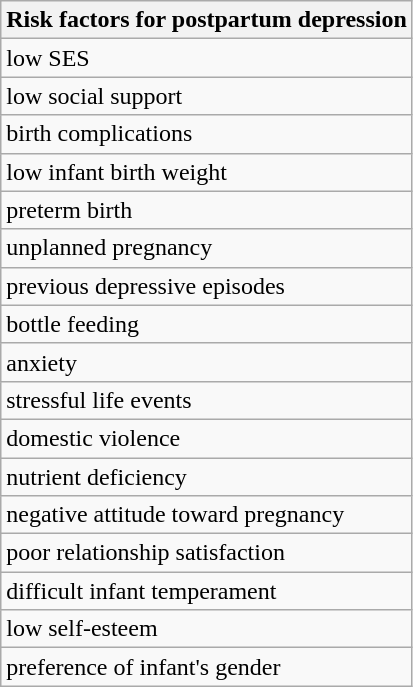<table class="wikitable">
<tr>
<th>Risk factors for postpartum depression</th>
</tr>
<tr>
<td>low SES</td>
</tr>
<tr>
<td>low social support</td>
</tr>
<tr>
<td>birth complications</td>
</tr>
<tr>
<td>low infant birth weight</td>
</tr>
<tr>
<td>preterm birth</td>
</tr>
<tr>
<td>unplanned pregnancy</td>
</tr>
<tr>
<td>previous depressive episodes</td>
</tr>
<tr>
<td>bottle feeding</td>
</tr>
<tr>
<td>anxiety</td>
</tr>
<tr>
<td>stressful life events</td>
</tr>
<tr>
<td>domestic violence</td>
</tr>
<tr>
<td>nutrient deficiency</td>
</tr>
<tr>
<td>negative attitude toward pregnancy</td>
</tr>
<tr>
<td>poor relationship satisfaction</td>
</tr>
<tr>
<td>difficult infant temperament</td>
</tr>
<tr>
<td>low self-esteem</td>
</tr>
<tr>
<td>preference of infant's gender</td>
</tr>
</table>
